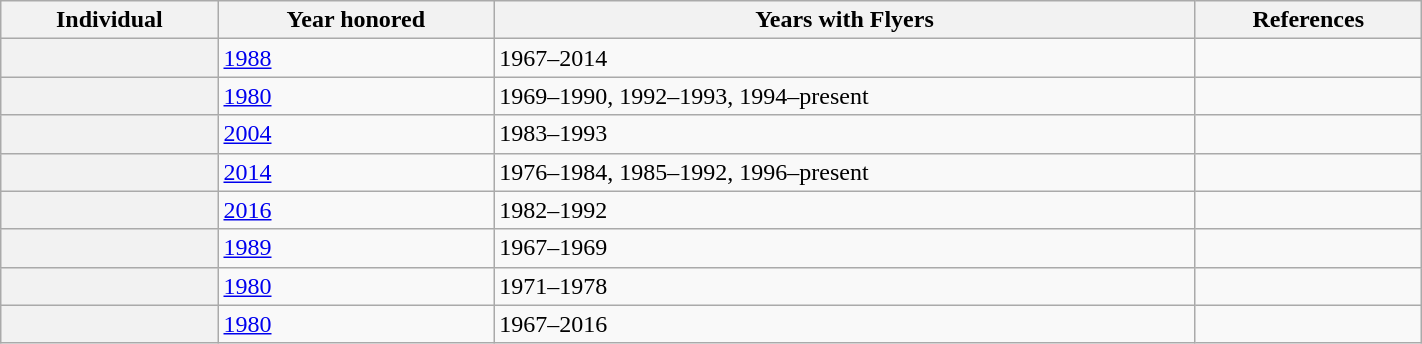<table class="wikitable sortable" width="75%">
<tr>
<th scope="col">Individual</th>
<th scope="col">Year honored</th>
<th scope="col">Years with Flyers</th>
<th scope="col" class="unsortable">References</th>
</tr>
<tr>
<th scope="row"></th>
<td><a href='#'>1988</a></td>
<td>1967–2014</td>
<td></td>
</tr>
<tr>
<th scope="row"></th>
<td><a href='#'>1980</a></td>
<td>1969–1990, 1992–1993, 1994–present</td>
<td></td>
</tr>
<tr>
<th scope="row"></th>
<td><a href='#'>2004</a></td>
<td>1983–1993</td>
<td></td>
</tr>
<tr>
<th scope="row"></th>
<td><a href='#'>2014</a></td>
<td>1976–1984, 1985–1992, 1996–present</td>
<td></td>
</tr>
<tr>
<th scope="row"></th>
<td><a href='#'>2016</a></td>
<td>1982–1992</td>
<td></td>
</tr>
<tr>
<th scope="row"></th>
<td><a href='#'>1989</a></td>
<td>1967–1969</td>
<td></td>
</tr>
<tr>
<th scope="row"></th>
<td><a href='#'>1980</a></td>
<td>1971–1978</td>
<td></td>
</tr>
<tr>
<th scope="row"></th>
<td><a href='#'>1980</a></td>
<td>1967–2016</td>
<td></td>
</tr>
</table>
